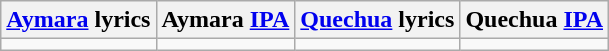<table class="wikitable">
<tr>
<th><a href='#'>Aymara</a> lyrics</th>
<th>Aymara <a href='#'>IPA</a></th>
<th><a href='#'>Quechua</a> lyrics</th>
<th>Quechua <a href='#'>IPA</a></th>
</tr>
<tr style="vertical-align:top; text-align:center; white-space:nowrap;">
<td></td>
<td></td>
<td></td>
<td></td>
</tr>
</table>
